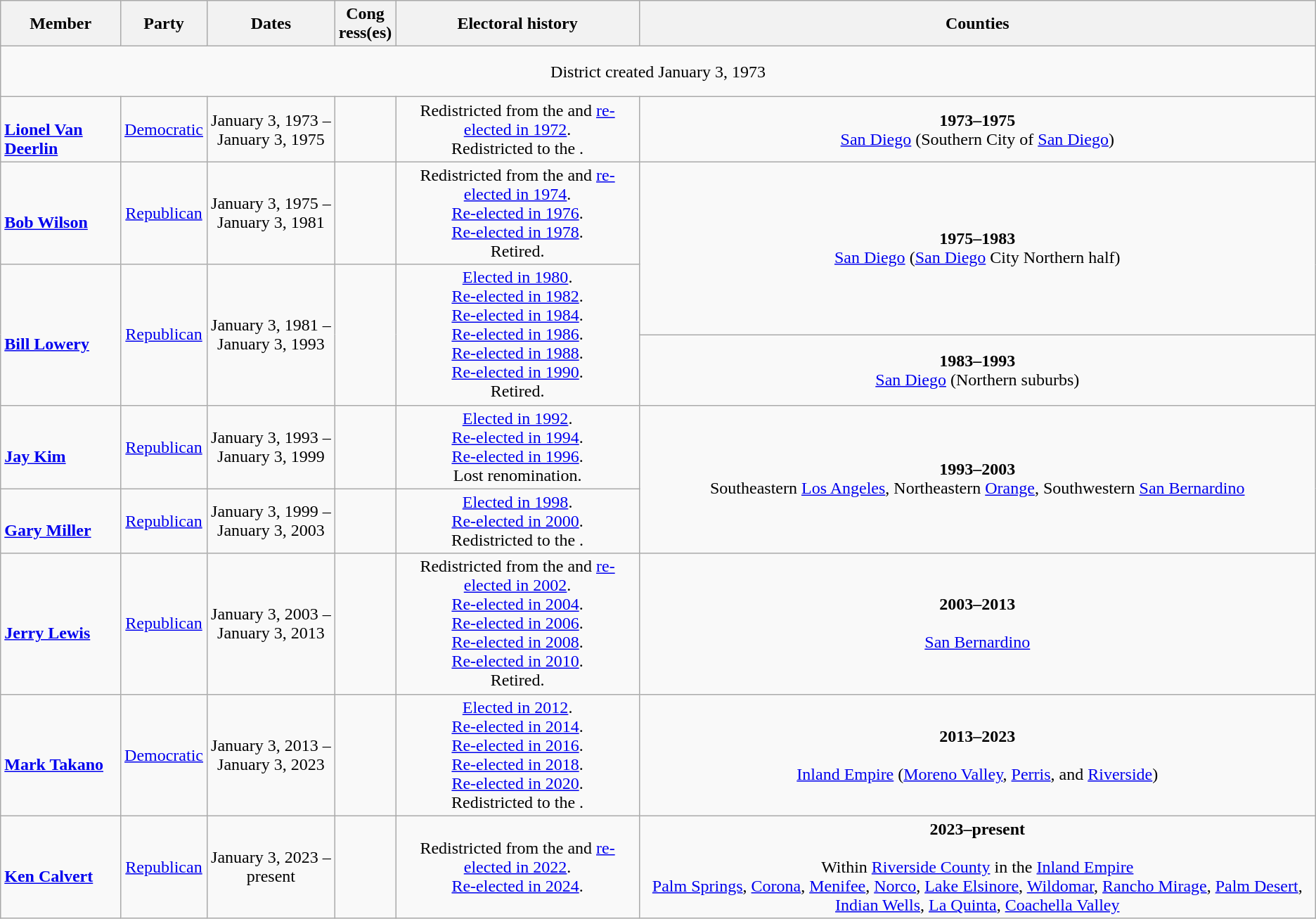<table class=wikitable style="text-align:center">
<tr>
<th>Member</th>
<th>Party</th>
<th>Dates</th>
<th>Cong<br>ress(es)</th>
<th>Electoral history</th>
<th>Counties</th>
</tr>
<tr style="height:3em">
<td colspan=6>District created January 3, 1973</td>
</tr>
<tr>
<td align=left><br><strong><a href='#'>Lionel Van Deerlin</a></strong><br></td>
<td><a href='#'>Democratic</a></td>
<td nowrap>January 3, 1973 –<br>January 3, 1975</td>
<td></td>
<td>Redistricted from the  and <a href='#'>re-elected in 1972</a>.<br>Redistricted to the .</td>
<td><strong>1973–1975</strong><br><a href='#'>San Diego</a> (Southern City of <a href='#'>San Diego</a>)</td>
</tr>
<tr style="height:3em">
<td align=left><br><strong><a href='#'>Bob Wilson</a></strong><br></td>
<td><a href='#'>Republican</a></td>
<td nowrap>January 3, 1975 –<br>January 3, 1981</td>
<td></td>
<td>Redistricted from the  and <a href='#'>re-elected in 1974</a>.<br><a href='#'>Re-elected in 1976</a>.<br><a href='#'>Re-elected in 1978</a>.<br>Retired.</td>
<td rowspan=2><strong>1975–1983</strong><br><a href='#'>San Diego</a> (<a href='#'>San Diego</a> City Northern half)</td>
</tr>
<tr style="height:3em">
<td rowspan=2 align=left><br><strong><a href='#'>Bill Lowery</a></strong><br></td>
<td rowspan=2 ><a href='#'>Republican</a></td>
<td rowspan=2 nowrap>January 3, 1981 –<br>January 3, 1993</td>
<td rowspan=2></td>
<td rowspan=2><a href='#'>Elected in 1980</a>.<br><a href='#'>Re-elected in 1982</a>.<br><a href='#'>Re-elected in 1984</a>.<br><a href='#'>Re-elected in 1986</a>.<br><a href='#'>Re-elected in 1988</a>.<br><a href='#'>Re-elected in 1990</a>.<br>Retired.</td>
</tr>
<tr style="height:3em">
<td><strong>1983–1993</strong><br><a href='#'>San Diego</a> (Northern suburbs)</td>
</tr>
<tr>
<td align=left><br><strong><a href='#'>Jay Kim</a></strong><br></td>
<td><a href='#'>Republican</a></td>
<td nowrap>January 3, 1993 –<br>January 3, 1999</td>
<td></td>
<td><a href='#'>Elected in 1992</a>.<br><a href='#'>Re-elected in 1994</a>.<br><a href='#'>Re-elected in 1996</a>.<br>Lost renomination.</td>
<td rowspan=2><strong>1993–2003</strong><br>Southeastern <a href='#'>Los Angeles</a>, Northeastern <a href='#'>Orange</a>, Southwestern <a href='#'>San Bernardino</a></td>
</tr>
<tr>
<td align=left><br><strong><a href='#'>Gary Miller</a></strong><br></td>
<td><a href='#'>Republican</a></td>
<td nowrap>January 3, 1999 –<br>January 3, 2003</td>
<td></td>
<td><a href='#'>Elected in 1998</a>.<br><a href='#'>Re-elected in 2000</a>.<br>Redistricted to the .</td>
</tr>
<tr>
<td align=left><br><strong><a href='#'>Jerry Lewis</a></strong><br></td>
<td><a href='#'>Republican</a></td>
<td nowrap>January 3, 2003 –<br>January 3, 2013</td>
<td></td>
<td>Redistricted from the  and <a href='#'>re-elected in 2002</a>.<br><a href='#'>Re-elected in 2004</a>.<br><a href='#'>Re-elected in 2006</a>.<br><a href='#'>Re-elected in 2008</a>.<br><a href='#'>Re-elected in 2010</a>.<br>Retired.</td>
<td><strong>2003–2013</strong><br><br><a href='#'>San Bernardino</a></td>
</tr>
<tr>
<td align=left><br><strong><a href='#'>Mark Takano</a></strong><br></td>
<td><a href='#'>Democratic</a></td>
<td nowrap>January 3, 2013 –<br>January 3, 2023</td>
<td></td>
<td><a href='#'>Elected in 2012</a>.<br><a href='#'>Re-elected in 2014</a>.<br><a href='#'>Re-elected in 2016</a>.<br><a href='#'>Re-elected in 2018</a>.<br><a href='#'>Re-elected in 2020</a>.<br>Redistricted to the .</td>
<td><strong>2013–2023</strong><br><br><a href='#'>Inland Empire</a> (<a href='#'>Moreno Valley</a>, <a href='#'>Perris</a>, and <a href='#'>Riverside</a>)</td>
</tr>
<tr style="height:3em">
<td align=left><br><strong><a href='#'>Ken Calvert</a></strong><br></td>
<td><a href='#'>Republican</a></td>
<td nowrap>January 3, 2023 –<br>present</td>
<td></td>
<td>Redistricted from the  and <a href='#'>re-elected in 2022</a>.<br><a href='#'>Re-elected in 2024</a>.</td>
<td><strong>2023–present</strong><br><br>Within <a href='#'>Riverside County</a> in the <a href='#'>Inland Empire</a><br> <a href='#'>Palm Springs</a>, <a href='#'>Corona</a>, <a href='#'>Menifee</a>, <a href='#'>Norco</a>, <a href='#'>Lake Elsinore</a>, <a href='#'>Wildomar</a>, <a href='#'>Rancho Mirage</a>, <a href='#'>Palm Desert</a>, <a href='#'>Indian Wells</a>, <a href='#'>La Quinta</a>, <a href='#'>Coachella Valley</a></td>
</tr>
</table>
